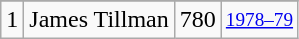<table class="wikitable">
<tr>
</tr>
<tr>
<td>1</td>
<td>James Tillman</td>
<td>780</td>
<td style="font-size:80%;"><a href='#'>1978–79</a></td>
</tr>
</table>
